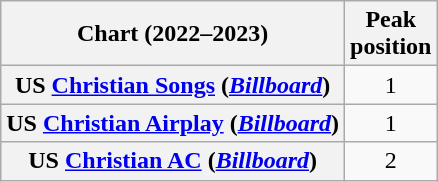<table class="wikitable sortable plainrowheaders" style="text-align:center">
<tr>
<th scope="col">Chart (2022–2023)</th>
<th scope="col">Peak<br>position</th>
</tr>
<tr>
<th scope="row">US <a href='#'>Christian Songs</a> (<em><a href='#'>Billboard</a></em>)</th>
<td>1</td>
</tr>
<tr>
<th scope="row">US <a href='#'>Christian Airplay</a> (<em><a href='#'>Billboard</a></em>)</th>
<td>1</td>
</tr>
<tr>
<th scope="row">US <a href='#'>Christian AC</a> (<em><a href='#'>Billboard</a></em>)</th>
<td>2</td>
</tr>
</table>
